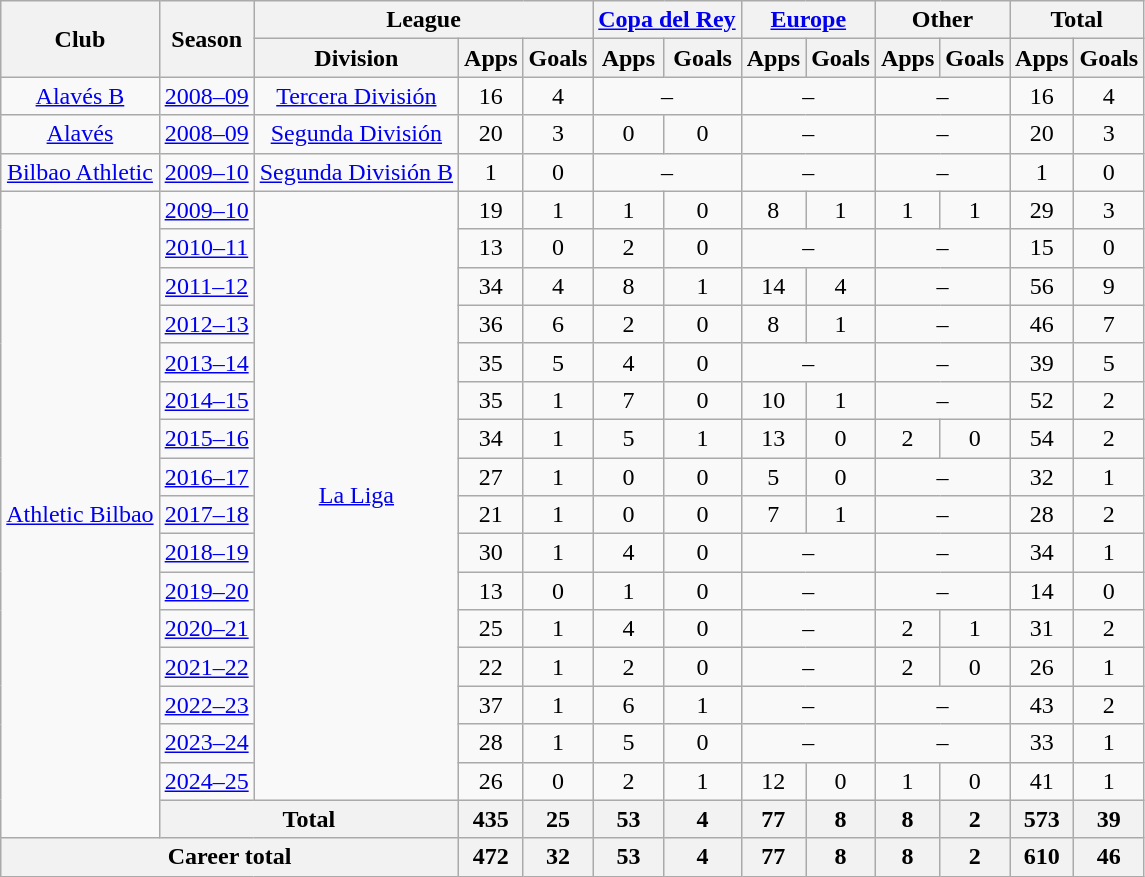<table class="wikitable" style="text-align:center">
<tr>
<th rowspan="2">Club</th>
<th rowspan="2">Season</th>
<th colspan="3">League</th>
<th colspan="2"><a href='#'>Copa del Rey</a></th>
<th colspan="2"><a href='#'>Europe</a></th>
<th colspan="2">Other</th>
<th colspan="2">Total</th>
</tr>
<tr>
<th>Division</th>
<th>Apps</th>
<th>Goals</th>
<th>Apps</th>
<th>Goals</th>
<th>Apps</th>
<th>Goals</th>
<th>Apps</th>
<th>Goals</th>
<th>Apps</th>
<th>Goals</th>
</tr>
<tr>
<td><a href='#'>Alavés B</a></td>
<td><a href='#'>2008–09</a></td>
<td><a href='#'>Tercera División</a></td>
<td>16</td>
<td>4</td>
<td colspan="2">–</td>
<td colspan="2">–</td>
<td colspan="2">–</td>
<td>16</td>
<td>4</td>
</tr>
<tr>
<td><a href='#'>Alavés</a></td>
<td><a href='#'>2008–09</a></td>
<td><a href='#'>Segunda División</a></td>
<td>20</td>
<td>3</td>
<td>0</td>
<td>0</td>
<td colspan="2">–</td>
<td colspan="2">–</td>
<td>20</td>
<td>3</td>
</tr>
<tr>
<td><a href='#'>Bilbao Athletic</a></td>
<td><a href='#'>2009–10</a></td>
<td><a href='#'>Segunda División B</a></td>
<td>1</td>
<td>0</td>
<td colspan="2">–</td>
<td colspan="2">–</td>
<td colspan="2">–</td>
<td>1</td>
<td>0</td>
</tr>
<tr>
<td rowspan="17"><a href='#'>Athletic Bilbao</a></td>
<td><a href='#'>2009–10</a></td>
<td rowspan="16"><a href='#'>La Liga</a></td>
<td>19</td>
<td>1</td>
<td>1</td>
<td>0</td>
<td>8</td>
<td>1</td>
<td>1</td>
<td>1</td>
<td>29</td>
<td>3</td>
</tr>
<tr>
<td><a href='#'>2010–11</a></td>
<td>13</td>
<td>0</td>
<td>2</td>
<td>0</td>
<td colspan="2">–</td>
<td colspan="2">–</td>
<td>15</td>
<td>0</td>
</tr>
<tr>
<td><a href='#'>2011–12</a></td>
<td>34</td>
<td>4</td>
<td>8</td>
<td>1</td>
<td>14</td>
<td>4</td>
<td colspan="2">–</td>
<td>56</td>
<td>9</td>
</tr>
<tr>
<td><a href='#'>2012–13</a></td>
<td>36</td>
<td>6</td>
<td>2</td>
<td>0</td>
<td>8</td>
<td>1</td>
<td colspan="2">–</td>
<td>46</td>
<td>7</td>
</tr>
<tr>
<td><a href='#'>2013–14</a></td>
<td>35</td>
<td>5</td>
<td>4</td>
<td>0</td>
<td colspan="2">–</td>
<td colspan="2">–</td>
<td>39</td>
<td>5</td>
</tr>
<tr>
<td><a href='#'>2014–15</a></td>
<td>35</td>
<td>1</td>
<td>7</td>
<td>0</td>
<td>10</td>
<td>1</td>
<td colspan="2">–</td>
<td>52</td>
<td>2</td>
</tr>
<tr>
<td><a href='#'>2015–16</a></td>
<td>34</td>
<td>1</td>
<td>5</td>
<td>1</td>
<td>13</td>
<td>0</td>
<td>2</td>
<td>0</td>
<td>54</td>
<td>2</td>
</tr>
<tr>
<td><a href='#'>2016–17</a></td>
<td>27</td>
<td>1</td>
<td>0</td>
<td>0</td>
<td>5</td>
<td>0</td>
<td colspan="2">–</td>
<td>32</td>
<td>1</td>
</tr>
<tr>
<td><a href='#'>2017–18</a></td>
<td>21</td>
<td>1</td>
<td>0</td>
<td>0</td>
<td>7</td>
<td>1</td>
<td colspan="2">–</td>
<td>28</td>
<td>2</td>
</tr>
<tr>
<td><a href='#'>2018–19</a></td>
<td>30</td>
<td>1</td>
<td>4</td>
<td>0</td>
<td colspan="2">–</td>
<td colspan="2">–</td>
<td>34</td>
<td>1</td>
</tr>
<tr>
<td><a href='#'>2019–20</a></td>
<td>13</td>
<td>0</td>
<td>1</td>
<td>0</td>
<td colspan="2">–</td>
<td colspan="2">–</td>
<td>14</td>
<td>0</td>
</tr>
<tr>
<td><a href='#'>2020–21</a></td>
<td>25</td>
<td>1</td>
<td>4</td>
<td>0</td>
<td colspan="2">–</td>
<td>2</td>
<td>1</td>
<td>31</td>
<td>2</td>
</tr>
<tr>
<td><a href='#'>2021–22</a></td>
<td>22</td>
<td>1</td>
<td>2</td>
<td>0</td>
<td colspan="2">–</td>
<td>2</td>
<td>0</td>
<td>26</td>
<td>1</td>
</tr>
<tr>
<td><a href='#'>2022–23</a></td>
<td>37</td>
<td>1</td>
<td>6</td>
<td>1</td>
<td colspan="2">–</td>
<td colspan="2">–</td>
<td>43</td>
<td>2</td>
</tr>
<tr>
<td><a href='#'>2023–24</a></td>
<td>28</td>
<td>1</td>
<td>5</td>
<td>0</td>
<td colspan="2">–</td>
<td colspan="2">–</td>
<td>33</td>
<td>1</td>
</tr>
<tr>
<td><a href='#'>2024–25</a></td>
<td>26</td>
<td>0</td>
<td>2</td>
<td>1</td>
<td>12</td>
<td>0</td>
<td>1</td>
<td>0</td>
<td>41</td>
<td>1</td>
</tr>
<tr>
<th colspan="2">Total</th>
<th>435</th>
<th>25</th>
<th>53</th>
<th>4</th>
<th>77</th>
<th>8</th>
<th>8</th>
<th>2</th>
<th>573</th>
<th>39</th>
</tr>
<tr>
<th colspan="3">Career total</th>
<th>472</th>
<th>32</th>
<th>53</th>
<th>4</th>
<th>77</th>
<th>8</th>
<th>8</th>
<th>2</th>
<th>610</th>
<th>46</th>
</tr>
</table>
